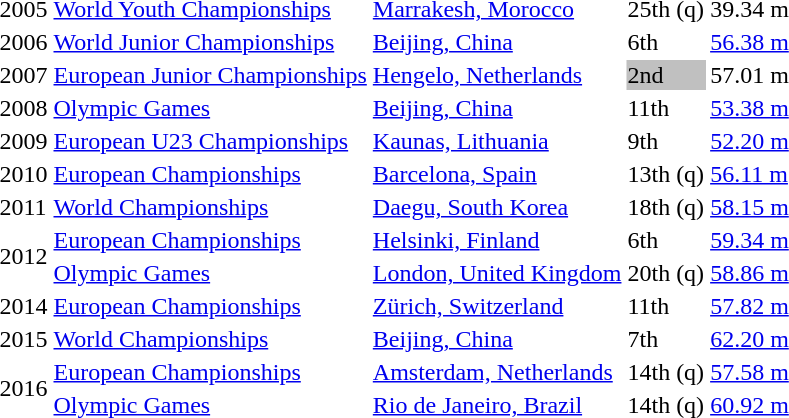<table>
<tr>
<td>2005</td>
<td><a href='#'>World Youth Championships</a></td>
<td><a href='#'>Marrakesh, Morocco</a></td>
<td>25th (q)</td>
<td>39.34 m</td>
</tr>
<tr>
<td>2006</td>
<td><a href='#'>World Junior Championships</a></td>
<td><a href='#'>Beijing, China</a></td>
<td>6th</td>
<td><a href='#'>56.38 m</a></td>
</tr>
<tr>
<td>2007</td>
<td><a href='#'>European Junior Championships</a></td>
<td><a href='#'>Hengelo, Netherlands</a></td>
<td bgcolor="silver">2nd</td>
<td>57.01 m</td>
</tr>
<tr>
<td>2008</td>
<td><a href='#'>Olympic Games</a></td>
<td><a href='#'>Beijing, China</a></td>
<td>11th</td>
<td><a href='#'>53.38 m</a></td>
</tr>
<tr>
<td>2009</td>
<td><a href='#'>European U23 Championships</a></td>
<td><a href='#'>Kaunas, Lithuania</a></td>
<td>9th</td>
<td><a href='#'>52.20 m</a></td>
</tr>
<tr>
<td>2010</td>
<td><a href='#'>European Championships</a></td>
<td><a href='#'>Barcelona, Spain</a></td>
<td>13th (q)</td>
<td><a href='#'>56.11 m</a></td>
</tr>
<tr>
<td>2011</td>
<td><a href='#'>World Championships</a></td>
<td><a href='#'>Daegu, South Korea</a></td>
<td>18th (q)</td>
<td><a href='#'>58.15 m</a></td>
</tr>
<tr>
<td rowspan=2>2012</td>
<td><a href='#'>European Championships</a></td>
<td><a href='#'>Helsinki, Finland</a></td>
<td>6th</td>
<td><a href='#'>59.34 m</a></td>
</tr>
<tr>
<td><a href='#'>Olympic Games</a></td>
<td><a href='#'>London, United Kingdom</a></td>
<td>20th (q)</td>
<td><a href='#'>58.86 m</a></td>
</tr>
<tr>
<td>2014</td>
<td><a href='#'>European Championships</a></td>
<td><a href='#'>Zürich, Switzerland</a></td>
<td>11th</td>
<td><a href='#'>57.82 m</a></td>
</tr>
<tr>
<td>2015</td>
<td><a href='#'>World Championships</a></td>
<td><a href='#'>Beijing, China</a></td>
<td>7th</td>
<td><a href='#'>62.20 m</a></td>
</tr>
<tr>
<td rowspan=2>2016</td>
<td><a href='#'>European Championships</a></td>
<td><a href='#'>Amsterdam, Netherlands</a></td>
<td>14th (q)</td>
<td><a href='#'>57.58 m</a></td>
</tr>
<tr>
<td><a href='#'>Olympic Games</a></td>
<td><a href='#'>Rio de Janeiro, Brazil</a></td>
<td>14th (q)</td>
<td><a href='#'>60.92 m</a></td>
</tr>
</table>
